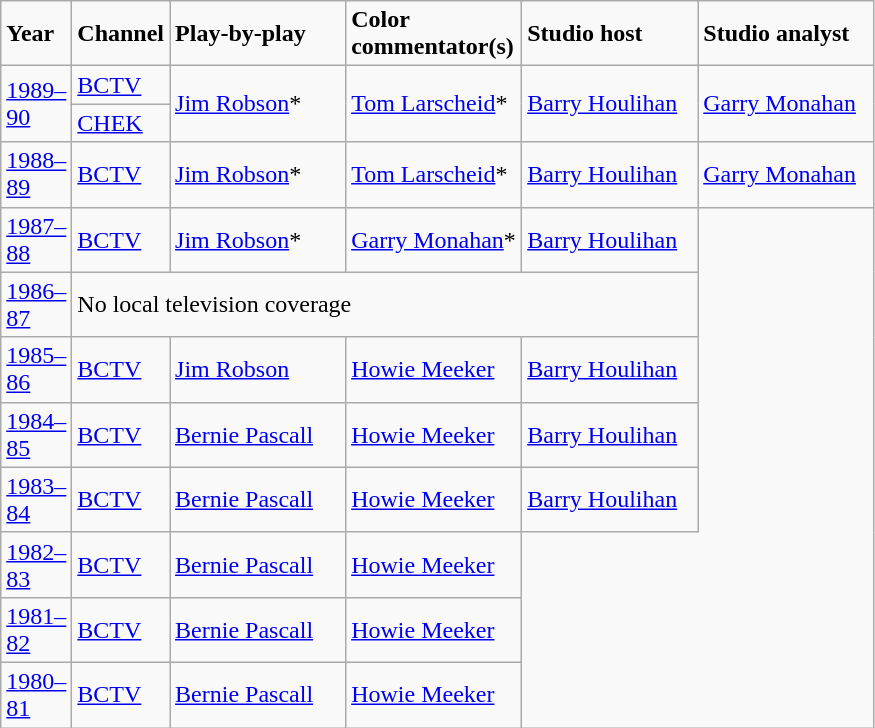<table class="wikitable">
<tr>
<td style="width:40px;"><strong>Year</strong></td>
<td style="width:40px;"><strong>Channel</strong></td>
<td style="width:110px;"><strong>Play-by-play</strong></td>
<td style="width:110px;"><strong>Color commentator(s)</strong></td>
<td style="width:110px;"><strong>Studio host</strong></td>
<td style="width:110px;"><strong>Studio analyst</strong></td>
</tr>
<tr>
<td rowspan="2"><a href='#'>1989–90</a></td>
<td><a href='#'>BCTV</a></td>
<td rowspan="2"><a href='#'>Jim Robson</a>*</td>
<td rowspan="2"><a href='#'>Tom Larscheid</a>*</td>
<td rowspan="2"><a href='#'>Barry Houlihan</a></td>
<td rowspan="2"><a href='#'>Garry Monahan</a></td>
</tr>
<tr>
<td><a href='#'>CHEK</a></td>
</tr>
<tr>
<td><a href='#'>1988–89</a></td>
<td><a href='#'>BCTV</a></td>
<td><a href='#'>Jim Robson</a>*</td>
<td><a href='#'>Tom Larscheid</a>*</td>
<td><a href='#'>Barry Houlihan</a></td>
<td><a href='#'>Garry Monahan</a></td>
</tr>
<tr>
<td><a href='#'>1987–88</a></td>
<td><a href='#'>BCTV</a></td>
<td><a href='#'>Jim Robson</a>*</td>
<td><a href='#'>Garry Monahan</a>*</td>
<td><a href='#'>Barry Houlihan</a></td>
</tr>
<tr>
<td><a href='#'>1986–87</a></td>
<td colspan="4">No local television coverage</td>
</tr>
<tr>
<td><a href='#'>1985–86</a></td>
<td><a href='#'>BCTV</a></td>
<td><a href='#'>Jim Robson</a></td>
<td><a href='#'>Howie Meeker</a></td>
<td><a href='#'>Barry Houlihan</a></td>
</tr>
<tr>
<td><a href='#'>1984–85</a></td>
<td><a href='#'>BCTV</a></td>
<td><a href='#'>Bernie Pascall</a></td>
<td><a href='#'>Howie Meeker</a></td>
<td><a href='#'>Barry Houlihan</a></td>
</tr>
<tr>
<td><a href='#'>1983–84</a></td>
<td><a href='#'>BCTV</a></td>
<td><a href='#'>Bernie Pascall</a></td>
<td><a href='#'>Howie Meeker</a></td>
<td><a href='#'>Barry Houlihan</a></td>
</tr>
<tr>
<td><a href='#'>1982–83</a></td>
<td><a href='#'>BCTV</a></td>
<td><a href='#'>Bernie Pascall</a></td>
<td><a href='#'>Howie Meeker</a></td>
</tr>
<tr>
<td><a href='#'>1981–82</a></td>
<td><a href='#'>BCTV</a></td>
<td><a href='#'>Bernie Pascall</a></td>
<td><a href='#'>Howie Meeker</a></td>
</tr>
<tr>
<td><a href='#'>1980–81</a></td>
<td><a href='#'>BCTV</a></td>
<td><a href='#'>Bernie Pascall</a></td>
<td><a href='#'>Howie Meeker</a></td>
</tr>
</table>
